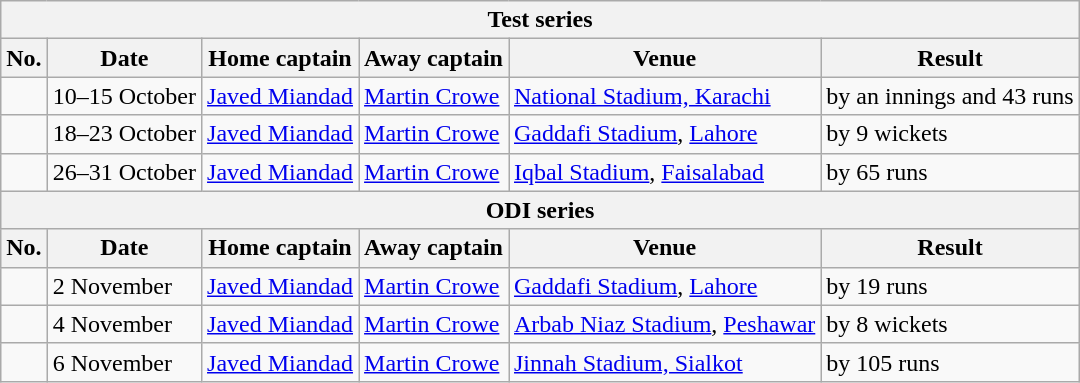<table class="wikitable">
<tr>
<th colspan="9">Test series</th>
</tr>
<tr>
<th>No.</th>
<th>Date</th>
<th>Home captain</th>
<th>Away captain</th>
<th>Venue</th>
<th>Result</th>
</tr>
<tr>
<td></td>
<td>10–15 October</td>
<td><a href='#'>Javed Miandad</a></td>
<td><a href='#'>Martin Crowe</a></td>
<td><a href='#'>National Stadium, Karachi</a></td>
<td> by an innings and 43 runs</td>
</tr>
<tr>
<td></td>
<td>18–23 October</td>
<td><a href='#'>Javed Miandad</a></td>
<td><a href='#'>Martin Crowe</a></td>
<td><a href='#'>Gaddafi Stadium</a>, <a href='#'>Lahore</a></td>
<td> by 9 wickets</td>
</tr>
<tr>
<td></td>
<td>26–31 October</td>
<td><a href='#'>Javed Miandad</a></td>
<td><a href='#'>Martin Crowe</a></td>
<td><a href='#'>Iqbal Stadium</a>, <a href='#'>Faisalabad</a></td>
<td> by 65 runs</td>
</tr>
<tr>
<th colspan="9">ODI series</th>
</tr>
<tr>
<th>No.</th>
<th>Date</th>
<th>Home captain</th>
<th>Away captain</th>
<th>Venue</th>
<th>Result</th>
</tr>
<tr>
<td></td>
<td>2 November</td>
<td><a href='#'>Javed Miandad</a></td>
<td><a href='#'>Martin Crowe</a></td>
<td><a href='#'>Gaddafi Stadium</a>, <a href='#'>Lahore</a></td>
<td> by 19 runs</td>
</tr>
<tr>
<td></td>
<td>4 November</td>
<td><a href='#'>Javed Miandad</a></td>
<td><a href='#'>Martin Crowe</a></td>
<td><a href='#'>Arbab Niaz Stadium</a>, <a href='#'>Peshawar</a></td>
<td> by 8 wickets</td>
</tr>
<tr>
<td></td>
<td>6 November</td>
<td><a href='#'>Javed Miandad</a></td>
<td><a href='#'>Martin Crowe</a></td>
<td><a href='#'>Jinnah Stadium, Sialkot</a></td>
<td> by 105 runs</td>
</tr>
</table>
